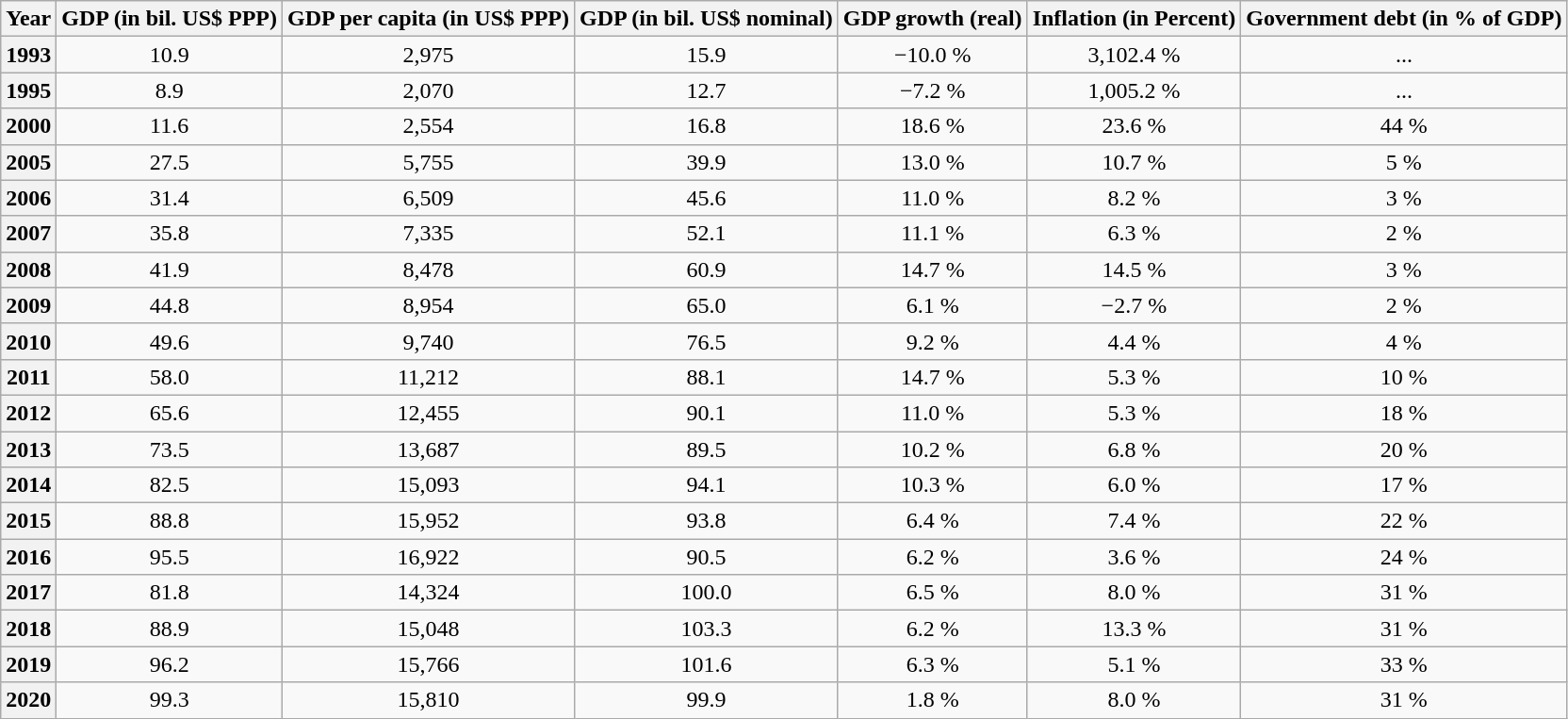<table class="wikitable" style="text-align: center;">
<tr>
<th>Year</th>
<th>GDP (in bil. US$ PPP)</th>
<th>GDP per capita (in US$ PPP)</th>
<th>GDP (in bil. US$ nominal)</th>
<th>GDP growth (real)</th>
<th>Inflation (in Percent)</th>
<th>Government debt (in % of GDP)</th>
</tr>
<tr>
<th>1993</th>
<td>10.9</td>
<td>2,975</td>
<td>15.9</td>
<td>−10.0 %</td>
<td>3,102.4 %</td>
<td>...</td>
</tr>
<tr>
<th>1995</th>
<td>8.9</td>
<td>2,070</td>
<td>12.7</td>
<td>−7.2 %</td>
<td>1,005.2 %</td>
<td>...</td>
</tr>
<tr>
<th>2000</th>
<td>11.6</td>
<td>2,554</td>
<td>16.8</td>
<td>18.6 %</td>
<td>23.6 %</td>
<td>44 %</td>
</tr>
<tr>
<th>2005</th>
<td>27.5</td>
<td>5,755</td>
<td>39.9</td>
<td>13.0 %</td>
<td>10.7 %</td>
<td>5 %</td>
</tr>
<tr>
<th>2006</th>
<td>31.4</td>
<td>6,509</td>
<td>45.6</td>
<td>11.0 %</td>
<td>8.2 %</td>
<td>3 %</td>
</tr>
<tr>
<th>2007</th>
<td>35.8</td>
<td>7,335</td>
<td>52.1</td>
<td>11.1 %</td>
<td>6.3 %</td>
<td>2 %</td>
</tr>
<tr>
<th>2008</th>
<td>41.9</td>
<td>8,478</td>
<td>60.9</td>
<td>14.7 %</td>
<td>14.5 %</td>
<td>3 %</td>
</tr>
<tr>
<th>2009</th>
<td>44.8</td>
<td>8,954</td>
<td>65.0</td>
<td>6.1 %</td>
<td>−2.7 %</td>
<td>2 %</td>
</tr>
<tr>
<th>2010</th>
<td>49.6</td>
<td>9,740</td>
<td>76.5</td>
<td>9.2 %</td>
<td>4.4 %</td>
<td>4 %</td>
</tr>
<tr>
<th>2011</th>
<td>58.0</td>
<td>11,212</td>
<td>88.1</td>
<td>14.7 %</td>
<td>5.3 %</td>
<td>10 %</td>
</tr>
<tr>
<th>2012</th>
<td>65.6</td>
<td>12,455</td>
<td>90.1</td>
<td>11.0 %</td>
<td>5.3 %</td>
<td>18 %</td>
</tr>
<tr>
<th>2013</th>
<td>73.5</td>
<td>13,687</td>
<td>89.5</td>
<td>10.2 %</td>
<td>6.8 %</td>
<td>20 %</td>
</tr>
<tr>
<th>2014</th>
<td>82.5</td>
<td>15,093</td>
<td>94.1</td>
<td>10.3 %</td>
<td>6.0 %</td>
<td>17 %</td>
</tr>
<tr>
<th>2015</th>
<td>88.8</td>
<td>15,952</td>
<td>93.8</td>
<td>6.4 %</td>
<td>7.4 %</td>
<td>22 %</td>
</tr>
<tr>
<th>2016</th>
<td>95.5</td>
<td>16,922</td>
<td>90.5</td>
<td>6.2 %</td>
<td>3.6 %</td>
<td>24 %</td>
</tr>
<tr>
<th>2017</th>
<td>81.8</td>
<td>14,324</td>
<td>100.0</td>
<td>6.5 %</td>
<td>8.0 %</td>
<td>31 %</td>
</tr>
<tr>
<th>2018</th>
<td>88.9</td>
<td>15,048</td>
<td>103.3</td>
<td>6.2 %</td>
<td>13.3 %</td>
<td>31 %</td>
</tr>
<tr>
<th>2019</th>
<td>96.2</td>
<td>15,766</td>
<td>101.6</td>
<td>6.3 %</td>
<td>5.1 %</td>
<td>33 %</td>
</tr>
<tr>
<th>2020</th>
<td>99.3</td>
<td>15,810</td>
<td>99.9</td>
<td>1.8 %</td>
<td>8.0 %</td>
<td>31 %</td>
</tr>
</table>
